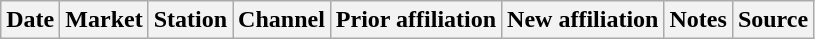<table class="wikitable">
<tr>
<th>Date</th>
<th>Market</th>
<th>Station</th>
<th>Channel</th>
<th>Prior affiliation</th>
<th>New affiliation</th>
<th>Notes</th>
<th>Source</th>
</tr>
</table>
